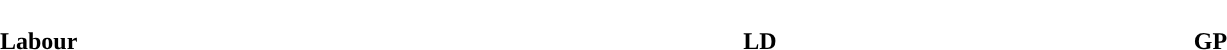<table style="width:100%; text-align:center;">
<tr style="color:white;">
<td style="background:"><strong>94</strong></td>
<td style="background:"><strong>1</strong></td>
<td style="background:"><strong>1</strong></td>
</tr>
<tr>
<td><span><strong>Labour</strong></span></td>
<td><span><strong>LD</strong></span></td>
<td><span><strong>GP</strong></span></td>
</tr>
</table>
